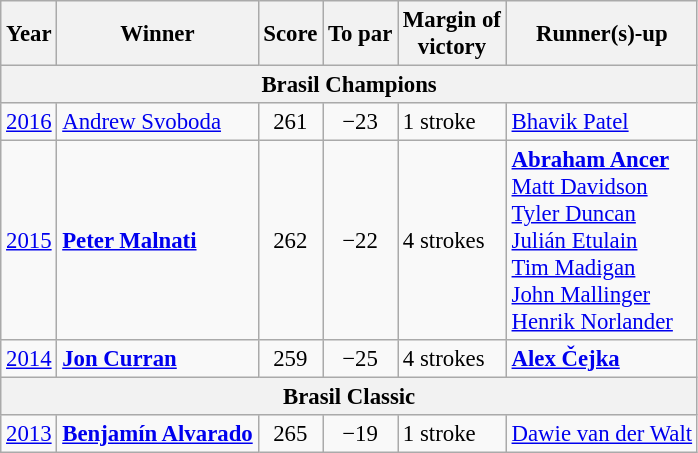<table class=wikitable style=font-size:95%>
<tr>
<th>Year</th>
<th>Winner</th>
<th>Score</th>
<th>To par</th>
<th>Margin of<br>victory</th>
<th>Runner(s)-up</th>
</tr>
<tr>
<th colspan=7>Brasil Champions</th>
</tr>
<tr>
<td><a href='#'>2016</a></td>
<td> <a href='#'>Andrew Svoboda</a></td>
<td align=center>261</td>
<td align=center>−23</td>
<td>1 stroke</td>
<td> <a href='#'>Bhavik Patel</a></td>
</tr>
<tr>
<td><a href='#'>2015</a></td>
<td> <strong><a href='#'>Peter Malnati</a></strong></td>
<td align=center>262</td>
<td align=center>−22</td>
<td>4 strokes</td>
<td> <strong><a href='#'>Abraham Ancer</a></strong><br> <a href='#'>Matt Davidson</a><br> <a href='#'>Tyler Duncan</a><br> <a href='#'>Julián Etulain</a><br> <a href='#'>Tim Madigan</a><br> <a href='#'>John Mallinger</a><br> <a href='#'>Henrik Norlander</a></td>
</tr>
<tr>
<td><a href='#'>2014</a></td>
<td> <strong><a href='#'>Jon Curran</a></strong></td>
<td align=center>259</td>
<td align=center>−25</td>
<td>4 strokes</td>
<td> <strong><a href='#'>Alex Čejka</a></strong></td>
</tr>
<tr>
<th colspan=7>Brasil Classic</th>
</tr>
<tr>
<td><a href='#'>2013</a></td>
<td> <strong><a href='#'>Benjamín Alvarado</a></strong></td>
<td align=center>265</td>
<td align=center>−19</td>
<td>1 stroke</td>
<td> <a href='#'>Dawie van der Walt</a></td>
</tr>
</table>
